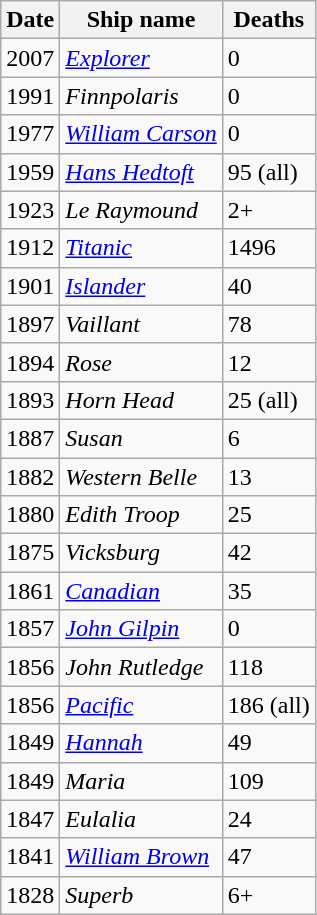<table class="wikitable sortable">
<tr>
<th>Date</th>
<th>Ship name</th>
<th>Deaths</th>
</tr>
<tr>
<td>2007</td>
<td><a href='#'><em>Explorer</em></a></td>
<td>0</td>
</tr>
<tr>
<td>1991</td>
<td><em>Finnpolaris</em></td>
<td>0</td>
</tr>
<tr>
<td>1977</td>
<td><a href='#'><em>William Carson</em></a></td>
<td>0</td>
</tr>
<tr>
<td>1959</td>
<td><a href='#'><em>Hans Hedtoft</em></a></td>
<td>95 (all)</td>
</tr>
<tr>
<td>1923</td>
<td><em>Le Raymound</em></td>
<td>2+</td>
</tr>
<tr>
<td>1912</td>
<td><em><a href='#'>Titanic</a></em></td>
<td>1496</td>
</tr>
<tr>
<td>1901</td>
<td><a href='#'><em>Islander</em></a></td>
<td>40</td>
</tr>
<tr>
<td>1897</td>
<td><em>Vaillant</em> </td>
<td>78</td>
</tr>
<tr>
<td>1894</td>
<td><em>Rose</em></td>
<td>12</td>
</tr>
<tr>
<td>1893</td>
<td><em>Horn Head</em></td>
<td>25 (all)</td>
</tr>
<tr>
<td>1887</td>
<td><em>Susan</em></td>
<td>6</td>
</tr>
<tr>
<td>1882</td>
<td><em>Western Belle</em></td>
<td>13</td>
</tr>
<tr>
<td>1880</td>
<td><em>Edith Troop</em></td>
<td>25</td>
</tr>
<tr>
<td>1875</td>
<td><em>Vicksburg</em></td>
<td>42</td>
</tr>
<tr>
<td>1861</td>
<td><em><a href='#'>Canadian</a></em></td>
<td>35</td>
</tr>
<tr>
<td>1857</td>
<td><a href='#'><em>John Gilpin</em></a></td>
<td>0</td>
</tr>
<tr>
<td>1856</td>
<td><em>John Rutledge</em></td>
<td>118</td>
</tr>
<tr>
<td>1856</td>
<td><a href='#'><em>Pacific</em></a></td>
<td>186 (all)</td>
</tr>
<tr>
<td>1849</td>
<td><a href='#'><em>Hannah</em></a></td>
<td>49</td>
</tr>
<tr>
<td>1849</td>
<td><em>Maria</em></td>
<td>109</td>
</tr>
<tr>
<td>1847</td>
<td><em>Eulalia</em></td>
<td>24</td>
</tr>
<tr>
<td>1841</td>
<td><a href='#'><em>William Brown</em></a></td>
<td>47</td>
</tr>
<tr>
<td>1828</td>
<td><em>Superb</em></td>
<td>6+</td>
</tr>
</table>
